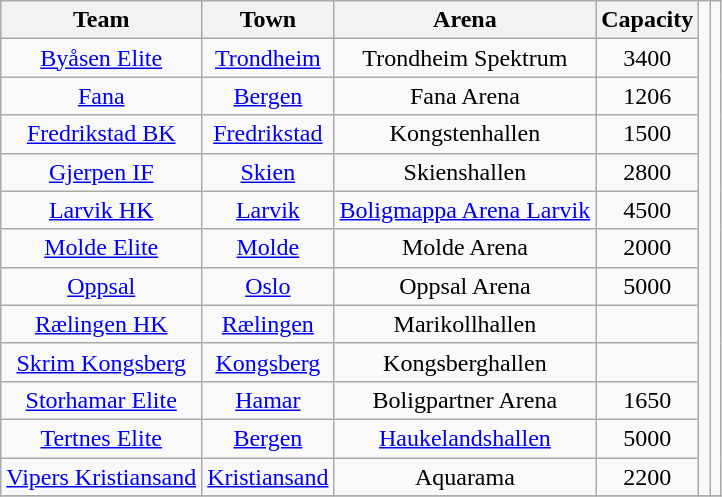<table class="wikitable" style="text-align: center;">
<tr>
<th valign=center>Team</th>
<th>Town</th>
<th>Arena</th>
<th>Capacity</th>
<td rowspan=13></td>
<td rowspan=13></td>
</tr>
<tr>
<td><a href='#'>Byåsen Elite</a></td>
<td><a href='#'>Trondheim</a></td>
<td>Trondheim Spektrum</td>
<td align=center>3400</td>
</tr>
<tr>
<td><a href='#'>Fana</a></td>
<td><a href='#'>Bergen</a></td>
<td>Fana Arena</td>
<td align=center>1206</td>
</tr>
<tr>
<td><a href='#'>Fredrikstad BK</a></td>
<td><a href='#'>Fredrikstad</a></td>
<td>Kongstenhallen</td>
<td align=center>1500</td>
</tr>
<tr>
<td><a href='#'>Gjerpen IF</a></td>
<td><a href='#'>Skien</a></td>
<td>Skienshallen</td>
<td align=center>2800</td>
</tr>
<tr>
<td><a href='#'>Larvik HK</a></td>
<td><a href='#'>Larvik</a></td>
<td><a href='#'>Boligmappa Arena Larvik</a></td>
<td align=center>4500</td>
</tr>
<tr>
<td><a href='#'>Molde Elite</a></td>
<td><a href='#'>Molde</a></td>
<td>Molde Arena</td>
<td align=center>2000</td>
</tr>
<tr>
<td><a href='#'>Oppsal</a></td>
<td><a href='#'>Oslo</a></td>
<td>Oppsal Arena</td>
<td align=center>5000</td>
</tr>
<tr>
<td><a href='#'>Rælingen HK</a></td>
<td><a href='#'>Rælingen</a></td>
<td>Marikollhallen</td>
<td align=center></td>
</tr>
<tr>
<td><a href='#'>Skrim Kongsberg</a></td>
<td><a href='#'>Kongsberg</a></td>
<td>Kongsberghallen</td>
<td align=center></td>
</tr>
<tr>
<td><a href='#'>Storhamar Elite</a></td>
<td><a href='#'>Hamar</a></td>
<td>Boligpartner Arena</td>
<td align=center>1650</td>
</tr>
<tr>
<td><a href='#'>Tertnes Elite</a></td>
<td><a href='#'>Bergen</a></td>
<td><a href='#'>Haukelandshallen</a></td>
<td align=center>5000</td>
</tr>
<tr>
<td><a href='#'>Vipers Kristiansand</a></td>
<td><a href='#'>Kristiansand</a></td>
<td>Aquarama</td>
<td align=center>2200</td>
</tr>
<tr>
</tr>
</table>
